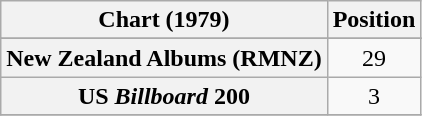<table class="wikitable plainrowheaders" style="text-align:center">
<tr>
<th scope="col">Chart (1979)</th>
<th scope="col">Position</th>
</tr>
<tr>
</tr>
<tr>
<th scope="row">New Zealand Albums (RMNZ)</th>
<td>29</td>
</tr>
<tr>
<th scope="row">US <em>Billboard</em> 200</th>
<td>3</td>
</tr>
<tr>
</tr>
</table>
